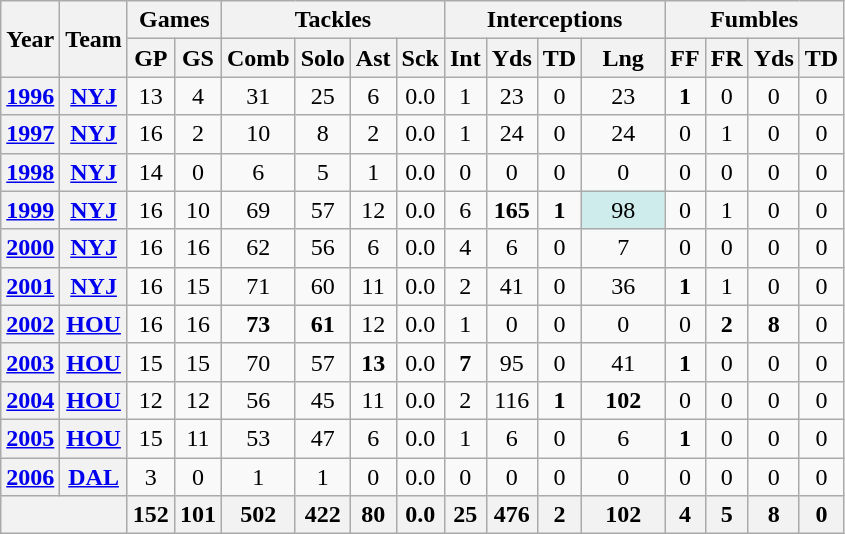<table class="wikitable" style="text-align:center">
<tr>
<th rowspan="2">Year</th>
<th rowspan="2">Team</th>
<th colspan="2">Games</th>
<th colspan="4">Tackles</th>
<th colspan="4">Interceptions</th>
<th colspan="4">Fumbles</th>
</tr>
<tr>
<th>GP</th>
<th>GS</th>
<th>Comb</th>
<th>Solo</th>
<th>Ast</th>
<th>Sck</th>
<th>Int</th>
<th>Yds</th>
<th>TD</th>
<th>Lng</th>
<th>FF</th>
<th>FR</th>
<th>Yds</th>
<th>TD</th>
</tr>
<tr>
<th><a href='#'>1996</a></th>
<th><a href='#'>NYJ</a></th>
<td>13</td>
<td>4</td>
<td>31</td>
<td>25</td>
<td>6</td>
<td>0.0</td>
<td>1</td>
<td>23</td>
<td>0</td>
<td>23</td>
<td><strong>1</strong></td>
<td>0</td>
<td>0</td>
<td>0</td>
</tr>
<tr>
<th><a href='#'>1997</a></th>
<th><a href='#'>NYJ</a></th>
<td>16</td>
<td>2</td>
<td>10</td>
<td>8</td>
<td>2</td>
<td>0.0</td>
<td>1</td>
<td>24</td>
<td>0</td>
<td>24</td>
<td>0</td>
<td>1</td>
<td>0</td>
<td>0</td>
</tr>
<tr>
<th><a href='#'>1998</a></th>
<th><a href='#'>NYJ</a></th>
<td>14</td>
<td>0</td>
<td>6</td>
<td>5</td>
<td>1</td>
<td>0.0</td>
<td>0</td>
<td>0</td>
<td>0</td>
<td>0</td>
<td>0</td>
<td>0</td>
<td>0</td>
<td>0</td>
</tr>
<tr>
<th><a href='#'>1999</a></th>
<th><a href='#'>NYJ</a></th>
<td>16</td>
<td>10</td>
<td>69</td>
<td>57</td>
<td>12</td>
<td>0.0</td>
<td>6</td>
<td><strong>165</strong></td>
<td><strong>1</strong></td>
<td style="background:#cfecec; width:3em;">98</td>
<td>0</td>
<td>1</td>
<td>0</td>
<td>0</td>
</tr>
<tr>
<th><a href='#'>2000</a></th>
<th><a href='#'>NYJ</a></th>
<td>16</td>
<td>16</td>
<td>62</td>
<td>56</td>
<td>6</td>
<td>0.0</td>
<td>4</td>
<td>6</td>
<td>0</td>
<td>7</td>
<td>0</td>
<td>0</td>
<td>0</td>
<td>0</td>
</tr>
<tr>
<th><a href='#'>2001</a></th>
<th><a href='#'>NYJ</a></th>
<td>16</td>
<td>15</td>
<td>71</td>
<td>60</td>
<td>11</td>
<td>0.0</td>
<td>2</td>
<td>41</td>
<td>0</td>
<td>36</td>
<td><strong>1</strong></td>
<td>1</td>
<td>0</td>
<td>0</td>
</tr>
<tr>
<th><a href='#'>2002</a></th>
<th><a href='#'>HOU</a></th>
<td>16</td>
<td>16</td>
<td><strong>73</strong></td>
<td><strong>61</strong></td>
<td>12</td>
<td>0.0</td>
<td>1</td>
<td>0</td>
<td>0</td>
<td>0</td>
<td>0</td>
<td><strong>2</strong></td>
<td><strong>8</strong></td>
<td>0</td>
</tr>
<tr>
<th><a href='#'>2003</a></th>
<th><a href='#'>HOU</a></th>
<td>15</td>
<td>15</td>
<td>70</td>
<td>57</td>
<td><strong>13</strong></td>
<td>0.0</td>
<td><strong>7</strong></td>
<td>95</td>
<td>0</td>
<td>41</td>
<td><strong>1</strong></td>
<td>0</td>
<td>0</td>
<td>0</td>
</tr>
<tr>
<th><a href='#'>2004</a></th>
<th><a href='#'>HOU</a></th>
<td>12</td>
<td>12</td>
<td>56</td>
<td>45</td>
<td>11</td>
<td>0.0</td>
<td>2</td>
<td>116</td>
<td><strong>1</strong></td>
<td><strong>102</strong></td>
<td>0</td>
<td>0</td>
<td>0</td>
<td>0</td>
</tr>
<tr>
<th><a href='#'>2005</a></th>
<th><a href='#'>HOU</a></th>
<td>15</td>
<td>11</td>
<td>53</td>
<td>47</td>
<td>6</td>
<td>0.0</td>
<td>1</td>
<td>6</td>
<td>0</td>
<td>6</td>
<td><strong>1</strong></td>
<td>0</td>
<td>0</td>
<td>0</td>
</tr>
<tr>
<th><a href='#'>2006</a></th>
<th><a href='#'>DAL</a></th>
<td>3</td>
<td>0</td>
<td>1</td>
<td>1</td>
<td>0</td>
<td>0.0</td>
<td>0</td>
<td>0</td>
<td>0</td>
<td>0</td>
<td>0</td>
<td>0</td>
<td>0</td>
<td>0</td>
</tr>
<tr>
<th colspan="2"></th>
<th>152</th>
<th>101</th>
<th>502</th>
<th>422</th>
<th>80</th>
<th>0.0</th>
<th>25</th>
<th>476</th>
<th>2</th>
<th>102</th>
<th>4</th>
<th>5</th>
<th>8</th>
<th>0</th>
</tr>
</table>
